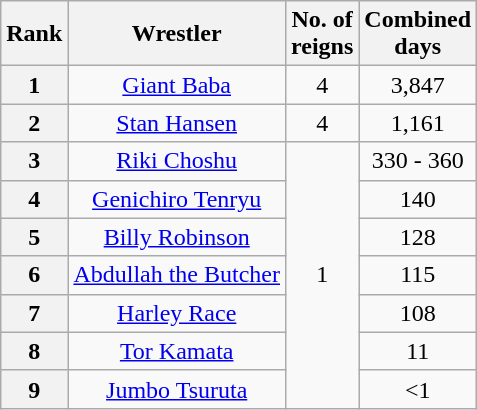<table class="wikitable sortable" style="text-align: center">
<tr>
<th>Rank</th>
<th>Wrestler</th>
<th>No. of<br>reigns</th>
<th>Combined<br>days</th>
</tr>
<tr>
<th>1</th>
<td><a href='#'>Giant Baba</a></td>
<td>4</td>
<td>3,847</td>
</tr>
<tr>
<th>2</th>
<td><a href='#'>Stan Hansen</a></td>
<td>4</td>
<td>1,161</td>
</tr>
<tr>
<th>3</th>
<td><a href='#'>Riki Choshu</a></td>
<td rowspan=7>1</td>
<td>330 - 360</td>
</tr>
<tr>
<th>4</th>
<td><a href='#'>Genichiro Tenryu</a></td>
<td>140</td>
</tr>
<tr>
<th>5</th>
<td><a href='#'>Billy Robinson</a></td>
<td>128</td>
</tr>
<tr>
<th>6</th>
<td><a href='#'>Abdullah the Butcher</a></td>
<td>115</td>
</tr>
<tr>
<th>7</th>
<td><a href='#'>Harley Race</a></td>
<td>108</td>
</tr>
<tr>
<th>8</th>
<td><a href='#'>Tor Kamata</a></td>
<td>11</td>
</tr>
<tr>
<th>9</th>
<td><a href='#'>Jumbo Tsuruta</a></td>
<td><1</td>
</tr>
</table>
